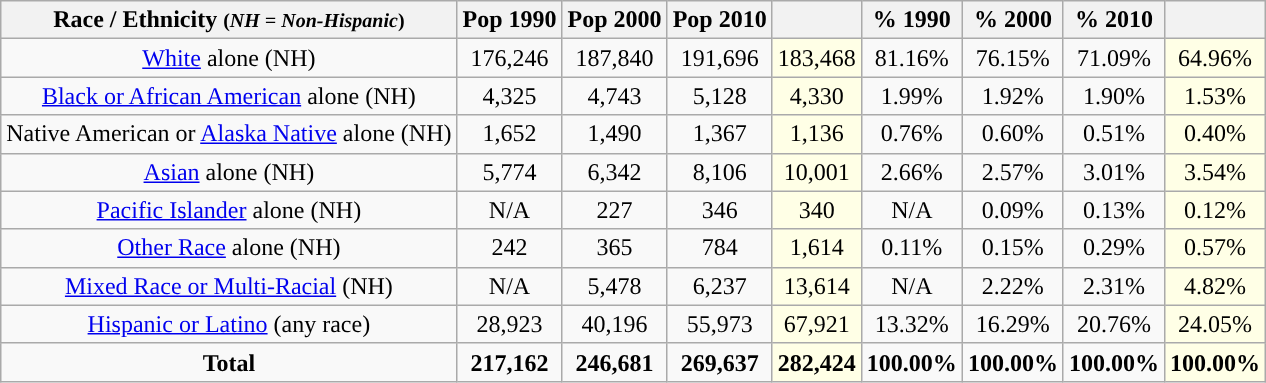<table class="wikitable" style="text-align:center;">
<tr>
<th>Race / Ethnicity <small>(<em>NH = Non-Hispanic</em>)</small></th>
<th>Pop 1990</th>
<th>Pop 2000</th>
<th>Pop 2010</th>
<th></th>
<th>% 1990</th>
<th>% 2000</th>
<th>% 2010</th>
<th></th>
</tr>
<tr>
<td><a href='#'>White</a> alone (NH)</td>
<td>176,246</td>
<td>187,840</td>
<td>191,696</td>
<td style='background: #ffffe6;'>183,468</td>
<td>81.16%</td>
<td>76.15%</td>
<td>71.09%</td>
<td style='background: #ffffe6;'>64.96%</td>
</tr>
<tr>
<td><a href='#'>Black or African American</a> alone (NH)</td>
<td>4,325</td>
<td>4,743</td>
<td>5,128</td>
<td style='background: #ffffe6;'>4,330</td>
<td>1.99%</td>
<td>1.92%</td>
<td>1.90%</td>
<td style='background: #ffffe6;'>1.53%</td>
</tr>
<tr>
<td>Native American or <a href='#'>Alaska Native</a> alone (NH)</td>
<td>1,652</td>
<td>1,490</td>
<td>1,367</td>
<td style='background: #ffffe6;'>1,136</td>
<td>0.76%</td>
<td>0.60%</td>
<td>0.51%</td>
<td style='background: #ffffe6;'>0.40%</td>
</tr>
<tr>
<td><a href='#'>Asian</a> alone (NH)</td>
<td>5,774</td>
<td>6,342</td>
<td>8,106</td>
<td style='background: #ffffe6;'>10,001</td>
<td>2.66%</td>
<td>2.57%</td>
<td>3.01%</td>
<td style='background: #ffffe6;'>3.54%</td>
</tr>
<tr>
<td><a href='#'>Pacific Islander</a> alone (NH)</td>
<td>N/A</td>
<td>227</td>
<td>346</td>
<td style='background: #ffffe6;'>340</td>
<td>N/A</td>
<td>0.09%</td>
<td>0.13%</td>
<td style='background: #ffffe6;'>0.12%</td>
</tr>
<tr>
<td><a href='#'>Other Race</a> alone (NH)</td>
<td>242</td>
<td>365</td>
<td>784</td>
<td style='background: #ffffe6;'>1,614</td>
<td>0.11%</td>
<td>0.15%</td>
<td>0.29%</td>
<td style='background: #ffffe6;'>0.57%</td>
</tr>
<tr>
<td><a href='#'>Mixed Race or Multi-Racial</a> (NH)</td>
<td>N/A</td>
<td>5,478</td>
<td>6,237</td>
<td style='background: #ffffe6;'>13,614</td>
<td>N/A</td>
<td>2.22%</td>
<td>2.31%</td>
<td style='background: #ffffe6;'>4.82%</td>
</tr>
<tr>
<td><a href='#'>Hispanic or Latino</a> (any race)</td>
<td>28,923</td>
<td>40,196</td>
<td>55,973</td>
<td style='background: #ffffe6;'>67,921</td>
<td>13.32%</td>
<td>16.29%</td>
<td>20.76%</td>
<td style='background: #ffffe6;'>24.05%</td>
</tr>
<tr>
<td><strong>Total</strong></td>
<td><strong>217,162</strong></td>
<td><strong>246,681</strong></td>
<td><strong>269,637</strong></td>
<td style='background: #ffffe6;'><strong>282,424</strong></td>
<td><strong>100.00%</strong></td>
<td><strong>100.00%</strong></td>
<td><strong>100.00%</strong></td>
<td style='background: #ffffe6;'><strong>100.00%</strong></td>
</tr>
</table>
